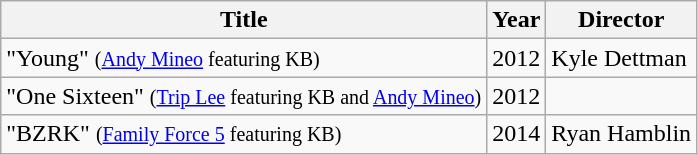<table class="wikitable">
<tr>
<th>Title</th>
<th>Year</th>
<th>Director</th>
</tr>
<tr>
<td>"Young" <small>(<a href='#'>Andy Mineo</a> featuring KB)</small></td>
<td>2012</td>
<td>Kyle Dettman</td>
</tr>
<tr>
<td>"One Sixteen" <small>(<a href='#'>Trip Lee</a> featuring KB and <a href='#'>Andy Mineo</a>)</small></td>
<td>2012</td>
<td></td>
</tr>
<tr>
<td>"BZRK" <small>(<a href='#'>Family Force 5</a> featuring KB)</small></td>
<td>2014</td>
<td>Ryan Hamblin</td>
</tr>
</table>
